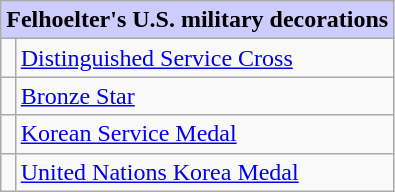<table class="wikitable">
<tr bgcolor = "#ccccff" align=center>
<td colspan=2><strong>Felhoelter's U.S. military decorations</strong></td>
</tr>
<tr>
<td></td>
<td><a href='#'>Distinguished Service Cross</a></td>
</tr>
<tr>
<td></td>
<td><a href='#'>Bronze Star</a></td>
</tr>
<tr>
<td></td>
<td><a href='#'>Korean Service Medal</a></td>
</tr>
<tr>
<td></td>
<td><a href='#'>United Nations Korea Medal</a></td>
</tr>
</table>
